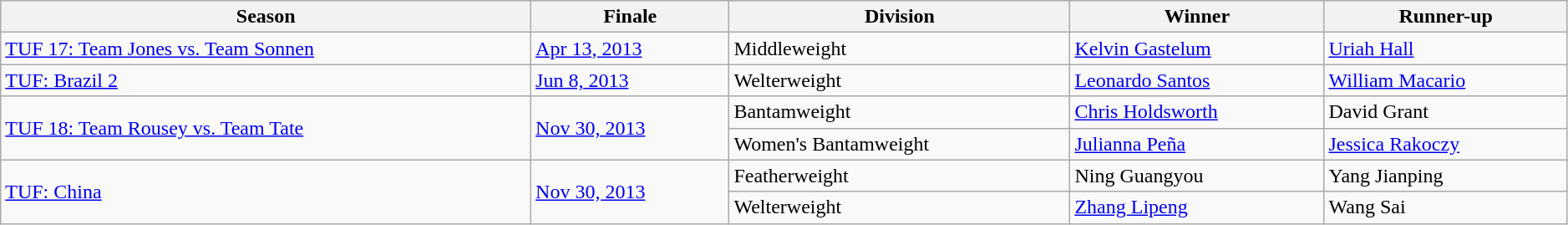<table class="wikitable" style="width:99%;">
<tr>
<th>Season</th>
<th>Finale</th>
<th>Division</th>
<th>Winner</th>
<th>Runner-up</th>
</tr>
<tr>
<td style="text-align:left"><a href='#'>TUF 17: Team Jones vs. Team Sonnen</a></td>
<td><a href='#'>Apr 13, 2013</a></td>
<td>Middleweight</td>
<td><a href='#'>Kelvin Gastelum</a></td>
<td><a href='#'>Uriah Hall</a></td>
</tr>
<tr>
<td style="text-align:left"><a href='#'>TUF: Brazil 2</a></td>
<td><a href='#'>Jun 8, 2013</a></td>
<td>Welterweight</td>
<td><a href='#'>Leonardo Santos</a></td>
<td><a href='#'>William Macario</a></td>
</tr>
<tr>
<td rowspan="2" style="text-align:left"><a href='#'>TUF 18: Team Rousey vs. Team Tate</a></td>
<td rowspan="2"><a href='#'>Nov 30, 2013</a></td>
<td>Bantamweight</td>
<td><a href='#'>Chris Holdsworth</a></td>
<td>David Grant</td>
</tr>
<tr>
<td>Women's Bantamweight</td>
<td><a href='#'>Julianna Peña</a></td>
<td><a href='#'>Jessica Rakoczy</a></td>
</tr>
<tr>
<td rowspan="2" style="text-align:left"><a href='#'>TUF: China</a></td>
<td rowspan="2"><a href='#'>Nov 30, 2013</a></td>
<td>Featherweight</td>
<td>Ning Guangyou</td>
<td>Yang Jianping</td>
</tr>
<tr>
<td>Welterweight</td>
<td><a href='#'>Zhang Lipeng</a></td>
<td>Wang Sai</td>
</tr>
</table>
